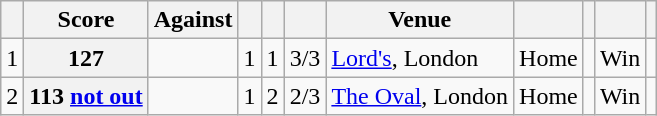<table class="wikitable sortable">
<tr>
<th></th>
<th>Score</th>
<th>Against</th>
<th><a href='#'></a></th>
<th><a href='#'></a></th>
<th></th>
<th>Venue</th>
<th></th>
<th></th>
<th></th>
<th class="unsortable" scope="col"></th>
</tr>
<tr>
<td>1</td>
<th scope="row"> 127</th>
<td></td>
<td>1</td>
<td>1</td>
<td>3/3</td>
<td><a href='#'>Lord's</a>, London</td>
<td>Home</td>
<td></td>
<td>Win</td>
<td></td>
</tr>
<tr>
<td>2</td>
<th scope="row"> 113 <a href='#'>not out</a></th>
<td></td>
<td>1</td>
<td>2</td>
<td>2/3</td>
<td><a href='#'>The Oval</a>, London</td>
<td>Home</td>
<td></td>
<td>Win</td>
<td></td>
</tr>
</table>
